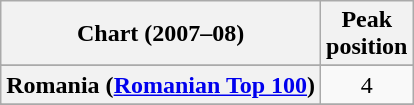<table class="wikitable plainrowheaders sortable" style="text-align:center">
<tr>
<th scope="col">Chart (2007–08)</th>
<th scope="col">Peak<br>position</th>
</tr>
<tr>
</tr>
<tr>
</tr>
<tr>
</tr>
<tr>
</tr>
<tr>
</tr>
<tr>
</tr>
<tr>
</tr>
<tr>
</tr>
<tr>
</tr>
<tr>
<th scope="row">Romania (<a href='#'>Romanian Top 100</a>)</th>
<td>4</td>
</tr>
<tr>
</tr>
<tr>
</tr>
<tr>
</tr>
<tr>
</tr>
<tr>
</tr>
</table>
